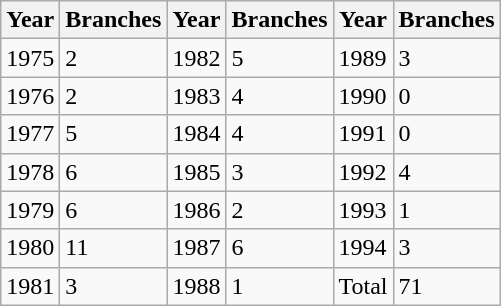<table class="wikitable">
<tr>
<th>Year</th>
<th>Branches</th>
<th>Year</th>
<th>Branches</th>
<th>Year</th>
<th>Branches</th>
</tr>
<tr>
<td>1975</td>
<td>2</td>
<td>1982</td>
<td>5</td>
<td>1989</td>
<td>3</td>
</tr>
<tr>
<td>1976</td>
<td>2</td>
<td>1983</td>
<td>4</td>
<td>1990</td>
<td>0</td>
</tr>
<tr>
<td>1977</td>
<td>5</td>
<td>1984</td>
<td>4</td>
<td>1991</td>
<td>0</td>
</tr>
<tr>
<td>1978</td>
<td>6</td>
<td>1985</td>
<td>3</td>
<td>1992</td>
<td>4</td>
</tr>
<tr>
<td>1979</td>
<td>6</td>
<td>1986</td>
<td>2</td>
<td>1993</td>
<td>1</td>
</tr>
<tr>
<td>1980</td>
<td>11</td>
<td>1987</td>
<td>6</td>
<td>1994</td>
<td>3</td>
</tr>
<tr>
<td>1981</td>
<td>3</td>
<td>1988</td>
<td>1</td>
<td>Total</td>
<td>71</td>
</tr>
</table>
